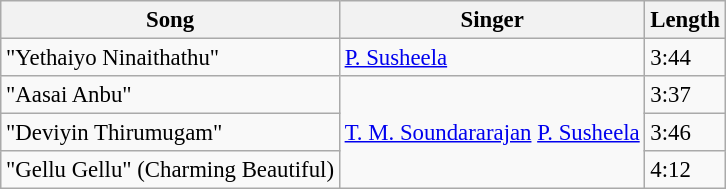<table class="wikitable" style="font-size:95%;">
<tr>
<th>Song</th>
<th>Singer</th>
<th>Length</th>
</tr>
<tr>
<td>"Yethaiyo Ninaithathu"</td>
<td><a href='#'>P. Susheela</a></td>
<td>3:44</td>
</tr>
<tr>
<td>"Aasai Anbu"</td>
<td rowspan=3><a href='#'>T. M. Soundararajan</a> <a href='#'>P. Susheela</a></td>
<td>3:37</td>
</tr>
<tr>
<td>"Deviyin Thirumugam"</td>
<td>3:46</td>
</tr>
<tr>
<td>"Gellu Gellu" (Charming Beautiful)</td>
<td>4:12</td>
</tr>
</table>
